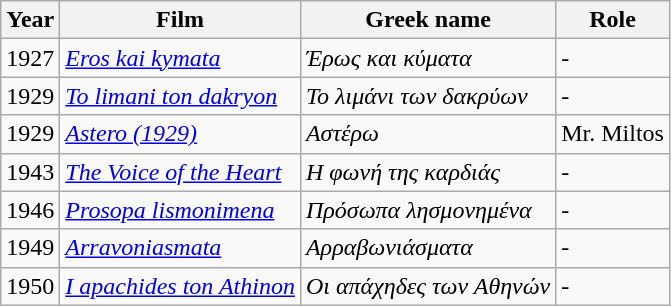<table class="wikitable">
<tr>
<th>Year</th>
<th>Film</th>
<th>Greek name</th>
<th>Role</th>
</tr>
<tr>
<td>1927</td>
<td><em><a href='#'>Eros kai kymata</a></em></td>
<td><em>Έρως και κύματα</em></td>
<td>-</td>
</tr>
<tr>
<td>1929</td>
<td><em><a href='#'>To limani ton dakryon</a></em></td>
<td><em>Το λιμάνι των δακρύων</em></td>
<td>-</td>
</tr>
<tr>
<td>1929</td>
<td><em><a href='#'>Astero (1929)</a></em></td>
<td><em>Αστέρω</em></td>
<td>Mr. Miltos</td>
</tr>
<tr>
<td>1943</td>
<td><em><a href='#'>The Voice of the Heart</a></em></td>
<td><em>Η φωνή της καρδιάς</em></td>
<td>-</td>
</tr>
<tr>
<td>1946</td>
<td><em><a href='#'>Prosopa lismonimena</a></em></td>
<td><em>Πρόσωπα λησμονημένα</em></td>
<td>-</td>
</tr>
<tr>
<td>1949</td>
<td><em><a href='#'>Arravoniasmata</a></em></td>
<td><em>Αρραβωνιάσματα</em></td>
<td>-</td>
</tr>
<tr>
<td>1950</td>
<td><em><a href='#'>I apachides ton Athinon</a></em></td>
<td><em>Οι απάχηδες των Αθηνών</em></td>
<td>-</td>
</tr>
</table>
